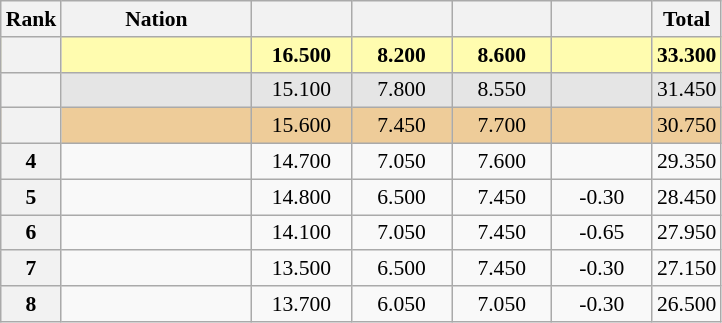<table class="wikitable sortable" style="text-align:center; font-size:90%">
<tr>
<th scope="col" style="width:20px;">Rank</th>
<th ! scope="col" style="width:120px;">Nation</th>
<th ! scope="col" style="width:60px;"></th>
<th ! scope="col" style="width:60px;"></th>
<th ! scope="col" style="width:60px;"></th>
<th ! scope="col" style="width:60px;"></th>
<th>Total</th>
</tr>
<tr bgcolor=fffcaf>
<th scope=row></th>
<td align=left></td>
<td><strong>16.500</strong></td>
<td><strong>8.200</strong></td>
<td><strong>8.600</strong></td>
<td></td>
<td><strong>33.300</strong></td>
</tr>
<tr bgcolor=e5e5e5>
<th scope=row></th>
<td align=left></td>
<td>15.100</td>
<td>7.800</td>
<td>8.550</td>
<td></td>
<td>31.450</td>
</tr>
<tr bgcolor=eecc99>
<th scope=row></th>
<td align=left></td>
<td>15.600</td>
<td>7.450</td>
<td>7.700</td>
<td></td>
<td>30.750</td>
</tr>
<tr>
<th scope=row>4</th>
<td align=left></td>
<td>14.700</td>
<td>7.050</td>
<td>7.600</td>
<td></td>
<td>29.350</td>
</tr>
<tr>
<th scope=row>5</th>
<td align=left></td>
<td>14.800</td>
<td>6.500</td>
<td>7.450</td>
<td>-0.30</td>
<td>28.450</td>
</tr>
<tr>
<th scope=row>6</th>
<td align=left></td>
<td>14.100</td>
<td>7.050</td>
<td>7.450</td>
<td>-0.65</td>
<td>27.950</td>
</tr>
<tr>
<th scope=row>7</th>
<td align=left></td>
<td>13.500</td>
<td>6.500</td>
<td>7.450</td>
<td>-0.30</td>
<td>27.150</td>
</tr>
<tr>
<th scope=row>8</th>
<td align=left></td>
<td>13.700</td>
<td>6.050</td>
<td>7.050</td>
<td>-0.30</td>
<td>26.500</td>
</tr>
</table>
